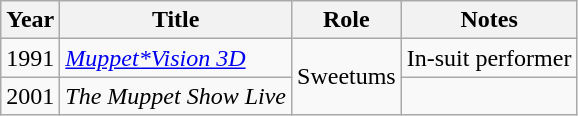<table class="wikitable sortable">
<tr>
<th>Year</th>
<th>Title</th>
<th>Role</th>
<th>Notes</th>
</tr>
<tr>
<td>1991</td>
<td><em><a href='#'>Muppet*Vision 3D</a></em></td>
<td rowspan="2">Sweetums</td>
<td>In-suit performer</td>
</tr>
<tr>
<td>2001</td>
<td><em>The Muppet Show Live</em></td>
<td></td>
</tr>
</table>
